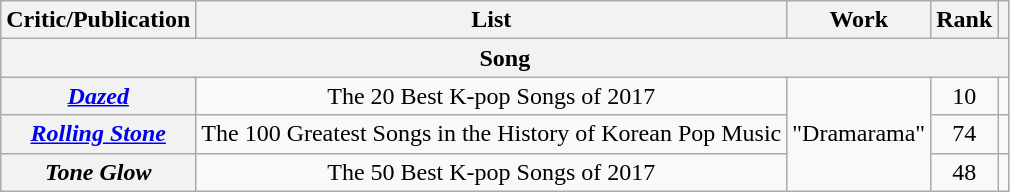<table class="wikitable plainrowheaders sortable">
<tr>
<th>Critic/Publication</th>
<th scope="col" class="unsortable">List</th>
<th scope="col" class="unsortable">Work</th>
<th data-sort-type="number">Rank</th>
<th scope="col" class="unsortable"></th>
</tr>
<tr>
<th colspan="5">Song</th>
</tr>
<tr>
<th scope="row"><em><a href='#'>Dazed</a></em></th>
<td align="center">The 20 Best K-pop Songs of 2017</td>
<td align="center" rowspan="3">"Dramarama"</td>
<td align="center">10</td>
<td align="center"></td>
</tr>
<tr>
<th scope="row"><em><a href='#'>Rolling Stone</a></em></th>
<td align="center">The 100 Greatest Songs in the History of Korean Pop Music</td>
<td align="center">74</td>
<td align="center"></td>
</tr>
<tr>
<th scope="row"><em>Tone Glow</em></th>
<td align="center">The 50 Best K-pop Songs of 2017</td>
<td align="center">48</td>
<td align="center"></td>
</tr>
</table>
